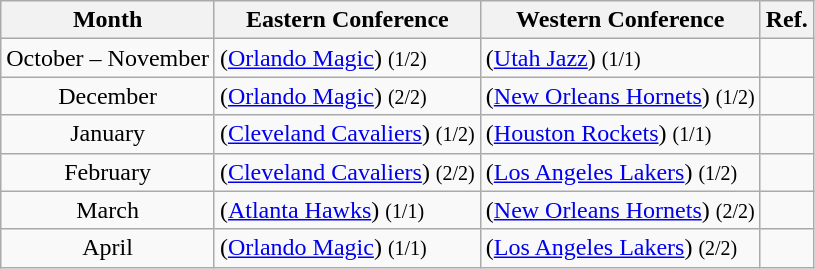<table class="wikitable sortable" border="1">
<tr>
<th>Month</th>
<th>Eastern Conference</th>
<th>Western Conference</th>
<th class=unsortable>Ref.</th>
</tr>
<tr>
<td align=center>October – November</td>
<td> (<a href='#'>Orlando Magic</a>) <small>(1/2)</small></td>
<td> (<a href='#'>Utah Jazz</a>) <small>(1/1)</small></td>
<td align=center></td>
</tr>
<tr>
<td align=center>December</td>
<td> (<a href='#'>Orlando Magic</a>) <small>(2/2)</small></td>
<td> (<a href='#'>New Orleans Hornets</a>) <small>(1/2)</small></td>
<td align=center></td>
</tr>
<tr>
<td align=center>January</td>
<td> (<a href='#'>Cleveland Cavaliers</a>) <small>(1/2)</small></td>
<td> (<a href='#'>Houston Rockets</a>) <small>(1/1)</small></td>
<td align=center></td>
</tr>
<tr>
<td align=center>February</td>
<td> (<a href='#'>Cleveland Cavaliers</a>) <small>(2/2)</small></td>
<td> (<a href='#'>Los Angeles Lakers</a>) <small>(1/2)</small></td>
<td align=center></td>
</tr>
<tr>
<td align=center>March</td>
<td> (<a href='#'>Atlanta Hawks</a>) <small>(1/1)</small></td>
<td> (<a href='#'>New Orleans Hornets</a>) <small>(2/2)</small></td>
<td align=center></td>
</tr>
<tr>
<td align=center>April</td>
<td> (<a href='#'>Orlando Magic</a>) <small>(1/1)</small></td>
<td> (<a href='#'>Los Angeles Lakers</a>) <small>(2/2)</small></td>
<td align=center></td>
</tr>
</table>
